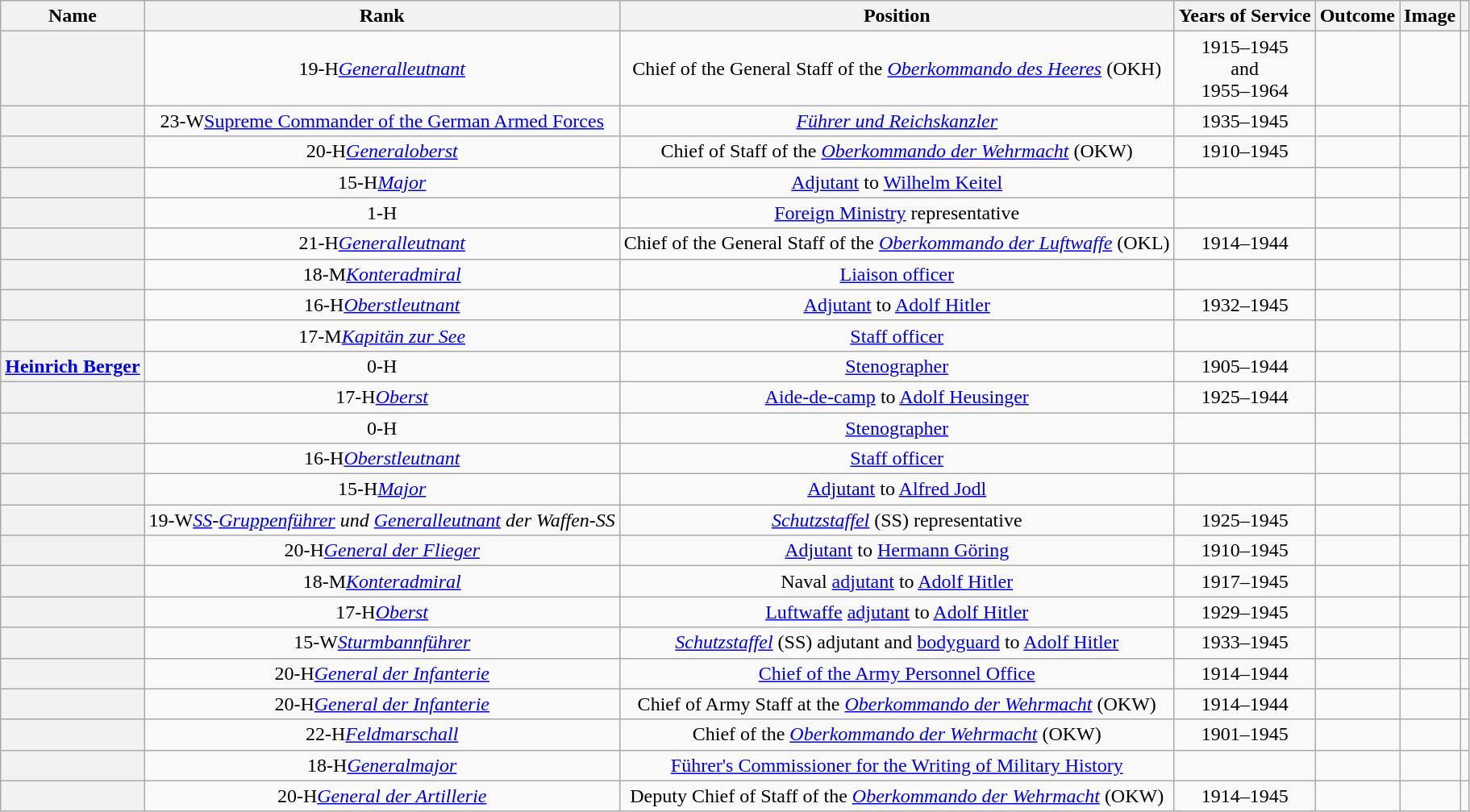<table class="wikitable sortable plainrowheaders" style="text-align:center;">
<tr>
<th>Name</th>
<th>Rank</th>
<th>Position</th>
<th>Years of Service</th>
<th>Outcome</th>
<th class="unsortable">Image</th>
<th class="unsortable"></th>
</tr>
<tr>
<th scope="row"></th>
<td><span>19-H</span><em><a href='#'>Generalleutnant</a></em></td>
<td>Chief of the General Staff of the <em><a href='#'>Oberkommando des Heeres</a></em> (OKH)</td>
<td>1915–1945<br>and<br>1955–1964</td>
<td></td>
<td></td>
<td></td>
</tr>
<tr>
<th scope="row"></th>
<td><span>23-W</span><a href='#'>Supreme Commander of the German Armed Forces</a></td>
<td><em><a href='#'>Führer und Reichskanzler</a></em></td>
<td>1935–1945</td>
<td></td>
<td></td>
<td></td>
</tr>
<tr>
<th scope="row"></th>
<td><span>20-H</span><em><a href='#'>Generaloberst</a></em></td>
<td>Chief of Staff of the <em><a href='#'>Oberkommando der Wehrmacht</a></em> (OKW)</td>
<td>1910–1945</td>
<td></td>
<td></td>
<td></td>
</tr>
<tr>
<th scope="row"></th>
<td><span>15-H</span><em><a href='#'>Major</a></em></td>
<td><a href='#'>Adjutant</a> to <a href='#'>Wilhelm Keitel</a></td>
<td></td>
<td></td>
<td></td>
<td></td>
</tr>
<tr>
<th scope="row"></th>
<td><span>1-H</span></td>
<td><a href='#'>Foreign Ministry</a> representative</td>
<td></td>
<td></td>
<td></td>
<td></td>
</tr>
<tr>
<th scope="row"></th>
<td><span>21-H</span><em><a href='#'>Generalleutnant</a></em></td>
<td>Chief of the General Staff of the <em><a href='#'>Oberkommando der Luftwaffe</a></em> (OKL)</td>
<td>1914–1944</td>
<td></td>
<td></td>
<td></td>
</tr>
<tr>
<th scope="row"></th>
<td><span>18-M</span><em><a href='#'>Konteradmiral</a></em></td>
<td><a href='#'>Liaison officer</a></td>
<td></td>
<td></td>
<td></td>
<td></td>
</tr>
<tr>
<th scope="row"></th>
<td><span>16-H</span><em><a href='#'>Oberstleutnant</a></em></td>
<td><a href='#'>Adjutant</a> to <a href='#'>Adolf Hitler</a></td>
<td>1932–1945</td>
<td></td>
<td></td>
<td></td>
</tr>
<tr>
<th scope="row"></th>
<td><span>17-M</span><em><a href='#'>Kapitän zur See</a></em></td>
<td><a href='#'>Staff officer</a></td>
<td></td>
<td></td>
<td></td>
<td></td>
</tr>
<tr>
<th scope="row"><a href='#'>Heinrich Berger</a></th>
<td><span>0-H</span></td>
<td><a href='#'>Stenographer</a></td>
<td>1905–1944</td>
<td></td>
<td></td>
<td></td>
</tr>
<tr>
<th scope="row"></th>
<td><span>17-H</span><em><a href='#'>Oberst</a></em></td>
<td><a href='#'>Aide-de-camp</a> to <a href='#'>Adolf Heusinger</a></td>
<td>1925–1944</td>
<td></td>
<td></td>
<td></td>
</tr>
<tr>
<th scope="row"></th>
<td><span>0-H</span></td>
<td><a href='#'>Stenographer</a></td>
<td></td>
<td></td>
<td></td>
<td></td>
</tr>
<tr>
<th scope="row"></th>
<td><span>16-H</span><em><a href='#'>Oberstleutnant</a></em></td>
<td><a href='#'>Staff officer</a></td>
<td></td>
<td></td>
<td></td>
<td></td>
</tr>
<tr>
<th scope="row"></th>
<td><span>15-H</span><em><a href='#'>Major</a></em></td>
<td><a href='#'>Adjutant</a> to <a href='#'>Alfred Jodl</a></td>
<td></td>
<td></td>
<td></td>
<td></td>
</tr>
<tr>
<th scope="row"></th>
<td><span>19-W</span><em><a href='#'>SS</a>-<a href='#'>Gruppenführer</a> und <a href='#'>Generalleutnant</a> der Waffen-SS</em></td>
<td><em><a href='#'>Schutzstaffel</a></em> (SS) representative</td>
<td>1925–1945</td>
<td></td>
<td></td>
<td></td>
</tr>
<tr>
<th scope="row"></th>
<td><span>20-H</span><em><a href='#'>General der Flieger</a></em></td>
<td><a href='#'>Adjutant</a> to <a href='#'>Hermann Göring</a></td>
<td>1910–1945</td>
<td></td>
<td></td>
<td></td>
</tr>
<tr>
<th scope="row"></th>
<td><span>18-M</span><em><a href='#'>Konteradmiral</a></em></td>
<td>Naval <a href='#'>adjutant</a> to <a href='#'>Adolf Hitler</a></td>
<td>1917–1945</td>
<td></td>
<td></td>
<td></td>
</tr>
<tr>
<th scope="row"></th>
<td><span>17-H</span><em><a href='#'>Oberst</a></em></td>
<td><a href='#'>Luftwaffe</a> <a href='#'>adjutant</a> to <a href='#'>Adolf Hitler</a></td>
<td>1929–1945</td>
<td></td>
<td></td>
<td></td>
</tr>
<tr>
<th scope="row"></th>
<td><span>15-W</span><em><a href='#'>Sturmbannführer</a></em></td>
<td><em><a href='#'>Schutzstaffel</a></em> (SS) adjutant and <a href='#'>bodyguard</a> to <a href='#'>Adolf Hitler</a></td>
<td>1933–1945</td>
<td></td>
<td></td>
<td></td>
</tr>
<tr>
<th scope="row"></th>
<td><span>20-H</span><em><a href='#'>General der Infanterie</a></em></td>
<td><a href='#'>Chief of the Army Personnel Office</a></td>
<td>1914–1944</td>
<td></td>
<td></td>
<td></td>
</tr>
<tr>
<th scope="row"></th>
<td><span>20-H</span><em><a href='#'>General der Infanterie</a></em></td>
<td>Chief of Army Staff at the <em><a href='#'>Oberkommando der Wehrmacht</a></em> (OKW)</td>
<td>1914–1944</td>
<td></td>
<td></td>
<td></td>
</tr>
<tr>
<th scope="row"></th>
<td><span>22-H</span><em><a href='#'>Feldmarschall</a></em></td>
<td>Chief of the <em><a href='#'>Oberkommando der Wehrmacht</a></em> (OKW)</td>
<td>1901–1945</td>
<td></td>
<td></td>
<td></td>
</tr>
<tr>
<th scope="row"></th>
<td><span>18-H</span><em><a href='#'>Generalmajor</a></em></td>
<td><a href='#'>Führer's Commissioner for the Writing of Military History</a></td>
<td></td>
<td></td>
<td></td>
<td></td>
</tr>
<tr>
<th scope="row"></th>
<td><span>20-H</span><em><a href='#'>General der Artillerie</a></em></td>
<td>Deputy Chief of Staff of the <em><a href='#'>Oberkommando der Wehrmacht</a></em> (OKW)</td>
<td>1914–1945</td>
<td></td>
<td></td>
<td></td>
</tr>
</table>
